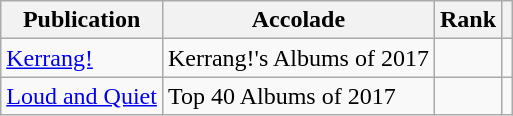<table class="sortable wikitable">
<tr>
<th>Publication</th>
<th>Accolade</th>
<th>Rank</th>
<th class="unsortable"></th>
</tr>
<tr>
<td><a href='#'>Kerrang!</a></td>
<td>Kerrang!'s Albums of 2017</td>
<td></td>
<td></td>
</tr>
<tr>
<td><a href='#'>Loud and Quiet</a></td>
<td>Top 40 Albums of 2017</td>
<td></td>
<td></td>
</tr>
</table>
